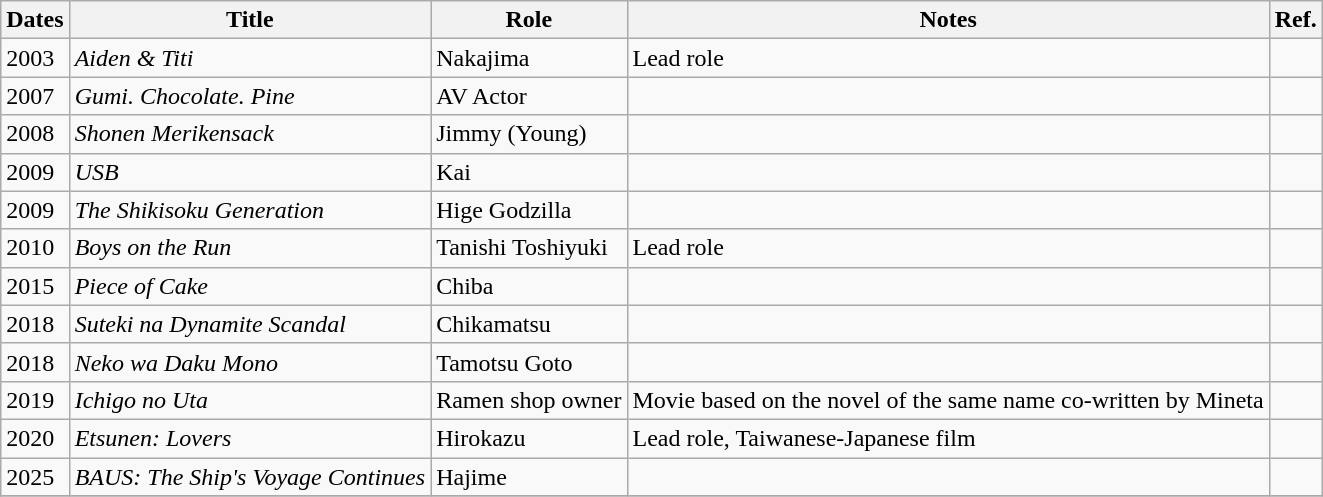<table class="wikitable">
<tr>
<th>Dates</th>
<th>Title</th>
<th>Role</th>
<th>Notes</th>
<th>Ref.</th>
</tr>
<tr>
<td>2003</td>
<td><em>Aiden & Titi</em></td>
<td>Nakajima</td>
<td>Lead role</td>
<td></td>
</tr>
<tr>
<td>2007</td>
<td><em>Gumi. Chocolate. Pine</em></td>
<td>AV Actor</td>
<td></td>
<td></td>
</tr>
<tr>
<td>2008</td>
<td><em>Shonen Merikensack</em></td>
<td>Jimmy (Young)</td>
<td></td>
<td></td>
</tr>
<tr>
<td>2009</td>
<td><em>USB</em></td>
<td>Kai</td>
<td></td>
<td></td>
</tr>
<tr>
<td>2009</td>
<td><em>The Shikisoku Generation</em></td>
<td>Hige Godzilla</td>
<td></td>
<td></td>
</tr>
<tr>
<td>2010</td>
<td><em>Boys on the Run</em></td>
<td>Tanishi Toshiyuki</td>
<td>Lead role</td>
<td></td>
</tr>
<tr>
<td>2015</td>
<td><em>Piece of Cake</em></td>
<td>Chiba</td>
<td></td>
<td></td>
</tr>
<tr>
<td>2018</td>
<td><em>Suteki na Dynamite Scandal</em></td>
<td>Chikamatsu</td>
<td></td>
<td></td>
</tr>
<tr>
<td>2018</td>
<td><em>Neko wa Daku Mono</em></td>
<td>Tamotsu Goto</td>
<td></td>
<td></td>
</tr>
<tr>
<td>2019</td>
<td><em>Ichigo no Uta</em></td>
<td>Ramen shop owner</td>
<td>Movie based on the novel of the same name co-written by Mineta</td>
<td></td>
</tr>
<tr>
<td>2020</td>
<td><em>Etsunen: Lovers</em></td>
<td>Hirokazu</td>
<td>Lead role, Taiwanese-Japanese film</td>
<td></td>
</tr>
<tr>
<td>2025</td>
<td><em>BAUS: The Ship's Voyage Continues</em></td>
<td>Hajime</td>
<td></td>
<td></td>
</tr>
<tr>
</tr>
</table>
